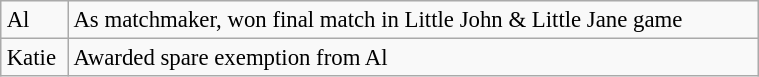<table class="wikitable plainrowheaders floatright" style="font-size: 95%; margin: 10px;" align="right" width="40%">
<tr>
<td>Al</td>
<td>As matchmaker, won final match in Little John & Little Jane game</td>
</tr>
<tr>
<td>Katie</td>
<td>Awarded spare exemption from Al</td>
</tr>
</table>
